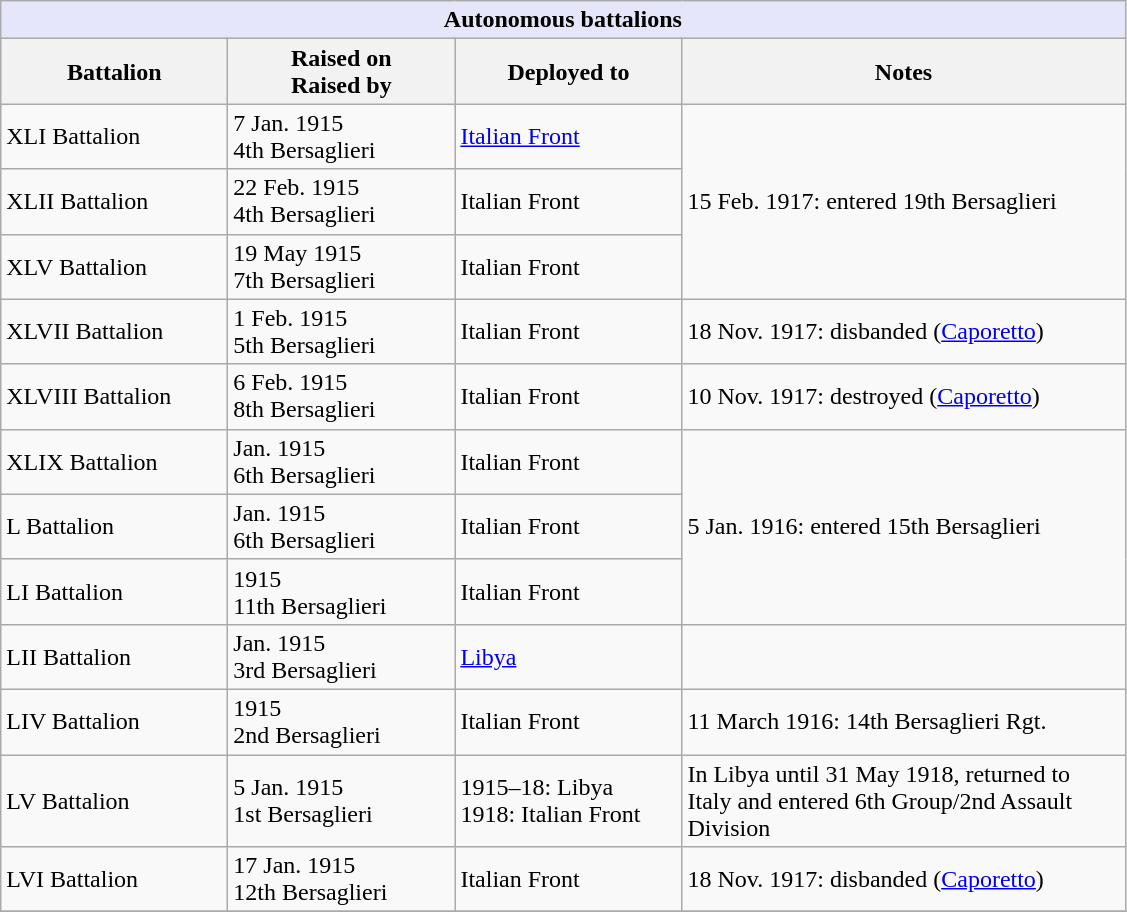<table class="wikitable">
<tr>
<th style="align: center; background: lavender;" colspan="4">Autonomous battalions</th>
</tr>
<tr>
<th>Battalion</th>
<th>Raised on<br>Raised by</th>
<th>Deployed to</th>
<th>Notes</th>
</tr>
<tr>
<td style="width: 9em;">XLI Battalion</td>
<td style="width: 9em;">7 Jan. 1915 <br> 4th Bersaglieri</td>
<td style="width: 9em;"><a href='#'>Italian Front</a></td>
<td rowspan="3" colspan="1" style="width: 18em;">15 Feb. 1917: entered 19th Bersaglieri</td>
</tr>
<tr>
<td>XLII Battalion</td>
<td>22 Feb. 1915 <br> 4th Bersaglieri</td>
<td>Italian Front</td>
</tr>
<tr>
<td>XLV Battalion</td>
<td>19 May 1915 <br> 7th Bersaglieri</td>
<td>Italian Front</td>
</tr>
<tr>
<td>XLVII Battalion</td>
<td>1 Feb. 1915 <br> 5th Bersaglieri</td>
<td>Italian Front</td>
<td>18 Nov. 1917: disbanded (<a href='#'>Caporetto</a>)</td>
</tr>
<tr>
<td>XLVIII Battalion</td>
<td>6 Feb. 1915 <br> 8th Bersaglieri</td>
<td>Italian Front</td>
<td>10 Nov. 1917: destroyed (<a href='#'>Caporetto</a>)</td>
</tr>
<tr>
<td>XLIX Battalion</td>
<td>Jan. 1915 <br> 6th Bersaglieri</td>
<td>Italian Front</td>
<td rowspan="3" colspan="1">5 Jan. 1916: entered 15th Bersaglieri</td>
</tr>
<tr>
<td>L Battalion</td>
<td>Jan. 1915 <br> 6th Bersaglieri</td>
<td>Italian Front</td>
</tr>
<tr>
<td>LI Battalion</td>
<td>1915 <br> 11th Bersaglieri</td>
<td>Italian Front</td>
</tr>
<tr>
<td>LII Battalion</td>
<td>Jan. 1915 <br> 3rd Bersaglieri</td>
<td><a href='#'>Libya</a></td>
<td></td>
</tr>
<tr>
<td>LIV Battalion</td>
<td>1915 <br> 2nd Bersaglieri</td>
<td>Italian Front</td>
<td>11 March 1916: 14th Bersaglieri Rgt.</td>
</tr>
<tr>
<td>LV Battalion</td>
<td>5 Jan. 1915 <br> 1st Bersaglieri</td>
<td>1915–18: Libya<br> 1918: Italian Front</td>
<td>In Libya until 31 May 1918, returned to Italy and entered 6th Group/2nd Assault Division</td>
</tr>
<tr>
<td>LVI Battalion</td>
<td>17 Jan. 1915 <br> 12th Bersaglieri</td>
<td>Italian Front</td>
<td>18 Nov. 1917: disbanded (<a href='#'>Caporetto</a>)</td>
</tr>
<tr>
</tr>
</table>
